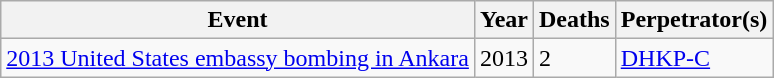<table class="wikitable sortable collapsible collapsed">
<tr>
<th scope="col">Event</th>
<th scope="col">Year</th>
<th scope="col">Deaths</th>
<th scope="col">Perpetrator(s)</th>
</tr>
<tr>
<td><a href='#'>2013 United States embassy bombing in Ankara</a></td>
<td>2013</td>
<td>2</td>
<td> <a href='#'>DHKP-C</a></td>
</tr>
</table>
